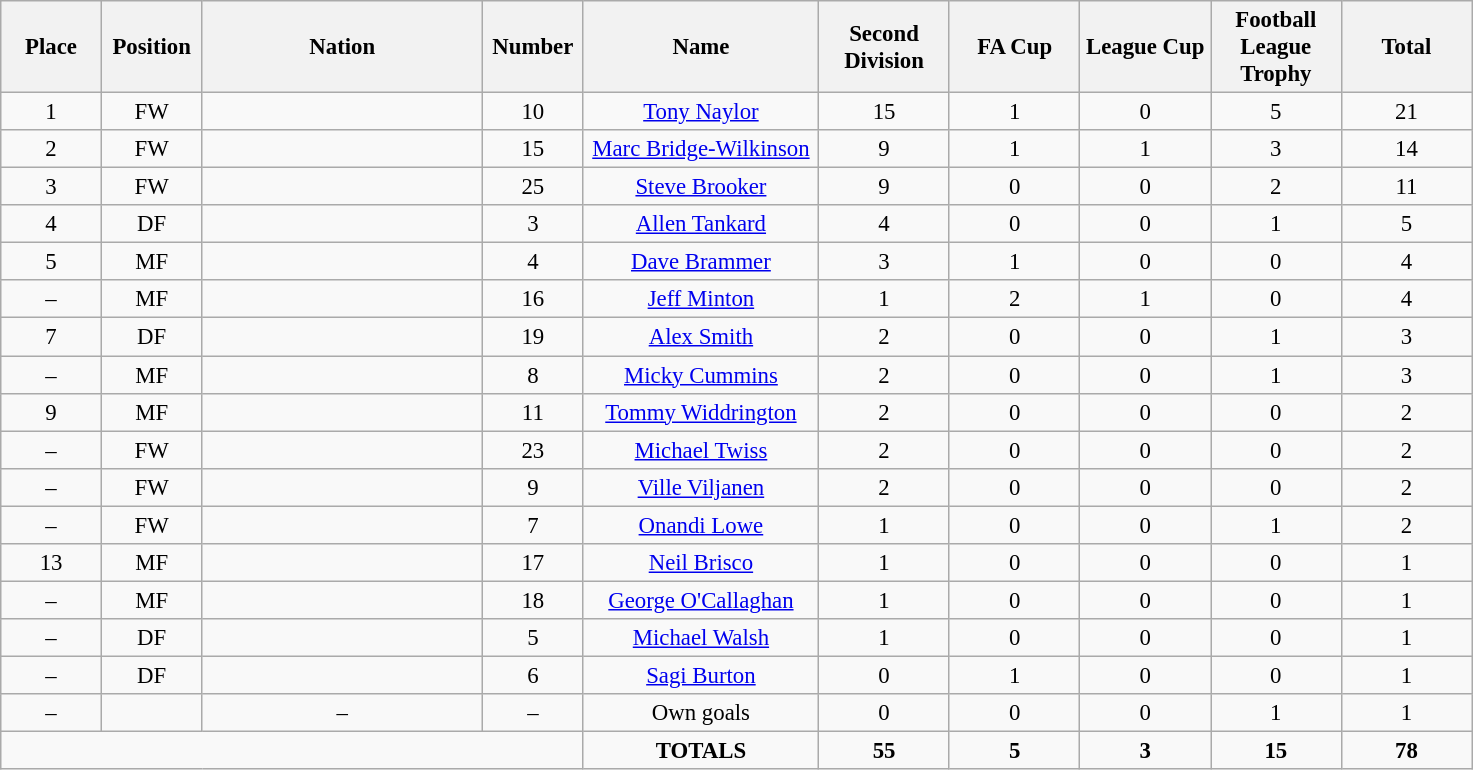<table class="wikitable" style="font-size: 95%; text-align: center;">
<tr>
<th width=60>Place</th>
<th width=60>Position</th>
<th width=180>Nation</th>
<th width=60>Number</th>
<th width=150>Name</th>
<th width=80>Second Division</th>
<th width=80>FA Cup</th>
<th width=80>League Cup</th>
<th width=80>Football League Trophy</th>
<th width=80>Total</th>
</tr>
<tr>
<td>1</td>
<td>FW</td>
<td></td>
<td>10</td>
<td><a href='#'>Tony Naylor</a></td>
<td>15</td>
<td>1</td>
<td>0</td>
<td>5</td>
<td>21</td>
</tr>
<tr>
<td>2</td>
<td>FW</td>
<td></td>
<td>15</td>
<td><a href='#'>Marc Bridge-Wilkinson</a></td>
<td>9</td>
<td>1</td>
<td>1</td>
<td>3</td>
<td>14</td>
</tr>
<tr>
<td>3</td>
<td>FW</td>
<td></td>
<td>25</td>
<td><a href='#'>Steve Brooker</a></td>
<td>9</td>
<td>0</td>
<td>0</td>
<td>2</td>
<td>11</td>
</tr>
<tr>
<td>4</td>
<td>DF</td>
<td></td>
<td>3</td>
<td><a href='#'>Allen Tankard</a></td>
<td>4</td>
<td>0</td>
<td>0</td>
<td>1</td>
<td>5</td>
</tr>
<tr>
<td>5</td>
<td>MF</td>
<td></td>
<td>4</td>
<td><a href='#'>Dave Brammer</a></td>
<td>3</td>
<td>1</td>
<td>0</td>
<td>0</td>
<td>4</td>
</tr>
<tr>
<td>–</td>
<td>MF</td>
<td></td>
<td>16</td>
<td><a href='#'>Jeff Minton</a></td>
<td>1</td>
<td>2</td>
<td>1</td>
<td>0</td>
<td>4</td>
</tr>
<tr>
<td>7</td>
<td>DF</td>
<td></td>
<td>19</td>
<td><a href='#'>Alex Smith</a></td>
<td>2</td>
<td>0</td>
<td>0</td>
<td>1</td>
<td>3</td>
</tr>
<tr>
<td>–</td>
<td>MF</td>
<td></td>
<td>8</td>
<td><a href='#'>Micky Cummins</a></td>
<td>2</td>
<td>0</td>
<td>0</td>
<td>1</td>
<td>3</td>
</tr>
<tr>
<td>9</td>
<td>MF</td>
<td></td>
<td>11</td>
<td><a href='#'>Tommy Widdrington</a></td>
<td>2</td>
<td>0</td>
<td>0</td>
<td>0</td>
<td>2</td>
</tr>
<tr>
<td>–</td>
<td>FW</td>
<td></td>
<td>23</td>
<td><a href='#'>Michael Twiss</a></td>
<td>2</td>
<td>0</td>
<td>0</td>
<td>0</td>
<td>2</td>
</tr>
<tr>
<td>–</td>
<td>FW</td>
<td></td>
<td>9</td>
<td><a href='#'>Ville Viljanen</a></td>
<td>2</td>
<td>0</td>
<td>0</td>
<td>0</td>
<td>2</td>
</tr>
<tr>
<td>–</td>
<td>FW</td>
<td></td>
<td>7</td>
<td><a href='#'>Onandi Lowe</a></td>
<td>1</td>
<td>0</td>
<td>0</td>
<td>1</td>
<td>2</td>
</tr>
<tr>
<td>13</td>
<td>MF</td>
<td></td>
<td>17</td>
<td><a href='#'>Neil Brisco</a></td>
<td>1</td>
<td>0</td>
<td>0</td>
<td>0</td>
<td>1</td>
</tr>
<tr>
<td>–</td>
<td>MF</td>
<td></td>
<td>18</td>
<td><a href='#'>George O'Callaghan</a></td>
<td>1</td>
<td>0</td>
<td>0</td>
<td>0</td>
<td>1</td>
</tr>
<tr>
<td>–</td>
<td>DF</td>
<td></td>
<td>5</td>
<td><a href='#'>Michael Walsh</a></td>
<td>1</td>
<td>0</td>
<td>0</td>
<td>0</td>
<td>1</td>
</tr>
<tr>
<td>–</td>
<td>DF</td>
<td></td>
<td>6</td>
<td><a href='#'>Sagi Burton</a></td>
<td>0</td>
<td>1</td>
<td>0</td>
<td>0</td>
<td>1</td>
</tr>
<tr>
<td>–</td>
<td></td>
<td>–</td>
<td>–</td>
<td>Own goals</td>
<td>0</td>
<td>0</td>
<td>0</td>
<td>1</td>
<td>1</td>
</tr>
<tr>
<td colspan="4"></td>
<td><strong>TOTALS</strong></td>
<td><strong>55</strong></td>
<td><strong>5</strong></td>
<td><strong>3</strong></td>
<td><strong>15</strong></td>
<td><strong>78</strong></td>
</tr>
</table>
